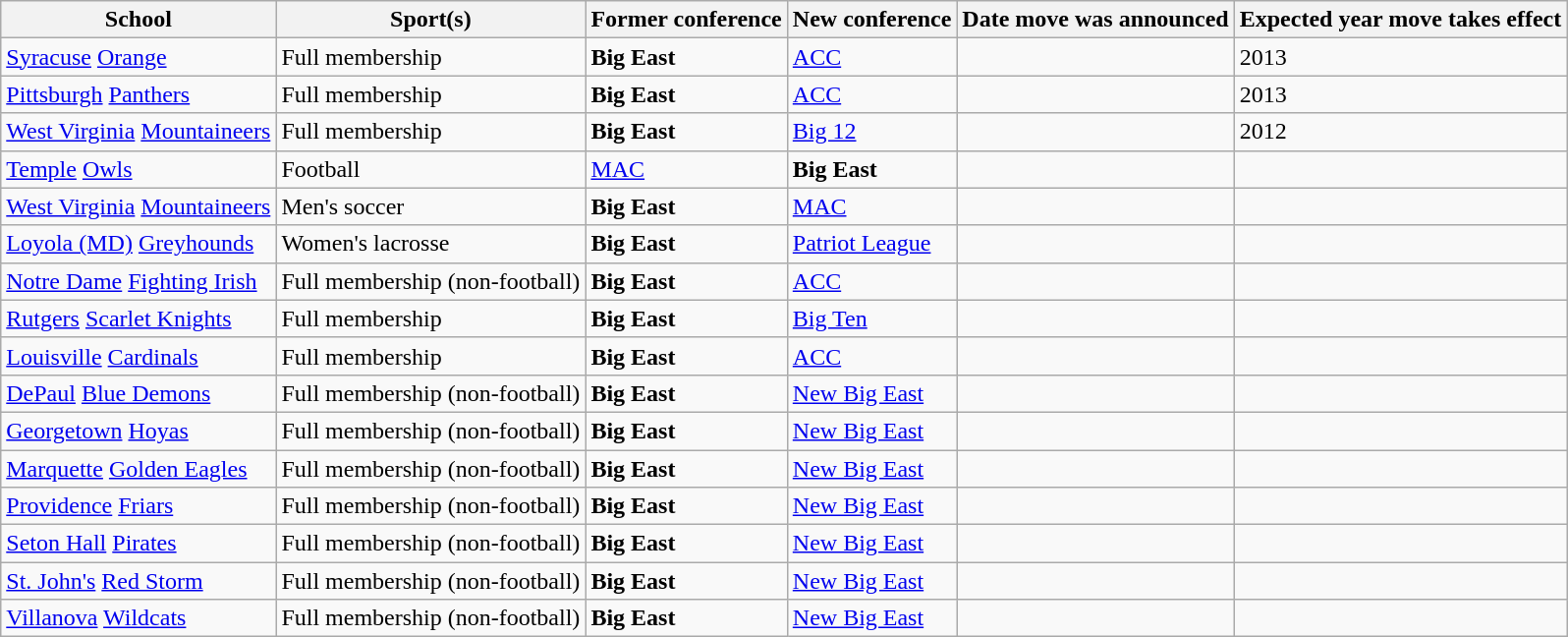<table class="wikitable sortable">
<tr>
<th>School</th>
<th>Sport(s)</th>
<th>Former conference</th>
<th>New conference</th>
<th>Date move was announced</th>
<th>Expected year move takes effect</th>
</tr>
<tr>
<td><a href='#'>Syracuse</a> <a href='#'>Orange</a></td>
<td>Full membership</td>
<td><strong>Big East</strong></td>
<td><a href='#'>ACC</a></td>
<td></td>
<td>2013</td>
</tr>
<tr>
<td><a href='#'>Pittsburgh</a> <a href='#'>Panthers</a></td>
<td>Full membership</td>
<td><strong>Big East</strong></td>
<td><a href='#'>ACC</a></td>
<td></td>
<td>2013</td>
</tr>
<tr>
<td><a href='#'>West Virginia</a> <a href='#'>Mountaineers</a></td>
<td>Full membership</td>
<td><strong>Big East</strong></td>
<td><a href='#'>Big 12</a></td>
<td></td>
<td>2012</td>
</tr>
<tr>
<td><a href='#'>Temple</a> <a href='#'>Owls</a></td>
<td>Football</td>
<td><a href='#'>MAC</a></td>
<td><strong>Big East</strong></td>
<td></td>
<td></td>
</tr>
<tr>
<td><a href='#'>West Virginia</a> <a href='#'>Mountaineers</a></td>
<td>Men's soccer</td>
<td><strong>Big East</strong></td>
<td><a href='#'>MAC</a></td>
<td></td>
<td></td>
</tr>
<tr>
<td><a href='#'>Loyola (MD)</a> <a href='#'>Greyhounds</a></td>
<td>Women's lacrosse</td>
<td><strong>Big East</strong></td>
<td><a href='#'>Patriot League</a></td>
<td></td>
<td></td>
</tr>
<tr>
<td><a href='#'>Notre Dame</a> <a href='#'>Fighting Irish</a></td>
<td>Full membership (non-football)</td>
<td><strong>Big East</strong></td>
<td><a href='#'>ACC</a></td>
<td></td>
<td></td>
</tr>
<tr>
<td><a href='#'>Rutgers</a> <a href='#'>Scarlet Knights</a></td>
<td>Full membership</td>
<td><strong>Big East</strong></td>
<td><a href='#'>Big Ten</a></td>
<td></td>
<td> </td>
</tr>
<tr>
<td><a href='#'>Louisville</a> <a href='#'>Cardinals</a></td>
<td>Full membership</td>
<td><strong>Big East</strong></td>
<td><a href='#'>ACC</a></td>
<td></td>
<td></td>
</tr>
<tr>
<td><a href='#'>DePaul</a> <a href='#'>Blue Demons</a></td>
<td>Full membership (non-football)</td>
<td><strong>Big East</strong></td>
<td><a href='#'>New Big East</a></td>
<td></td>
<td></td>
</tr>
<tr>
<td><a href='#'>Georgetown</a> <a href='#'>Hoyas</a></td>
<td>Full membership (non-football)</td>
<td><strong>Big East</strong></td>
<td><a href='#'>New Big East</a></td>
<td></td>
<td></td>
</tr>
<tr>
<td><a href='#'>Marquette</a> <a href='#'>Golden Eagles</a></td>
<td>Full membership (non-football)</td>
<td><strong>Big East</strong></td>
<td><a href='#'>New Big East</a></td>
<td></td>
<td></td>
</tr>
<tr>
<td><a href='#'>Providence</a> <a href='#'>Friars</a></td>
<td>Full membership (non-football)</td>
<td><strong>Big East</strong></td>
<td><a href='#'>New Big East</a></td>
<td></td>
<td></td>
</tr>
<tr>
<td><a href='#'>Seton Hall</a> <a href='#'>Pirates</a></td>
<td>Full membership (non-football)</td>
<td><strong>Big East</strong></td>
<td><a href='#'>New Big East</a></td>
<td></td>
<td></td>
</tr>
<tr>
<td><a href='#'>St. John's</a> <a href='#'>Red Storm</a></td>
<td>Full membership (non-football)</td>
<td><strong>Big East</strong></td>
<td><a href='#'>New Big East</a></td>
<td></td>
<td></td>
</tr>
<tr>
<td><a href='#'>Villanova</a> <a href='#'>Wildcats</a></td>
<td>Full membership (non-football)</td>
<td><strong>Big East</strong></td>
<td><a href='#'>New Big East</a></td>
<td></td>
<td></td>
</tr>
</table>
